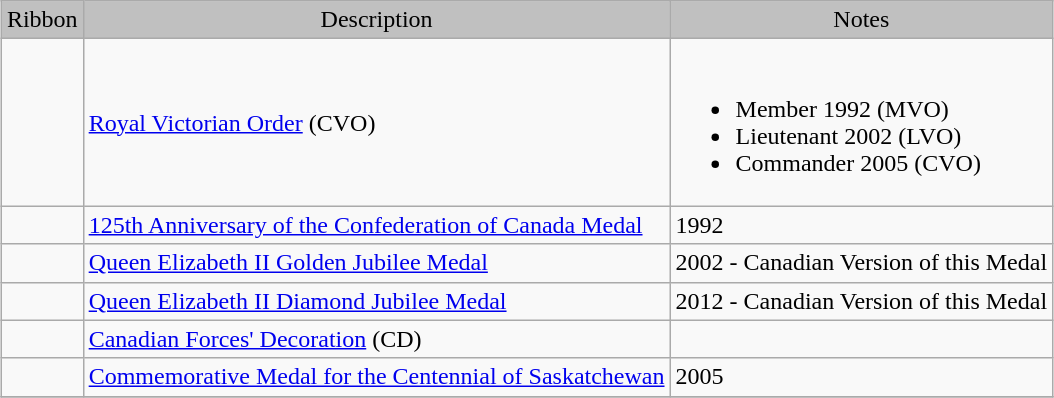<table class="wikitable" style="margin:1em auto;">
<tr bgcolor="silver" align="center">
<td>Ribbon</td>
<td>Description</td>
<td>Notes</td>
</tr>
<tr>
<td></td>
<td><a href='#'>Royal Victorian Order</a> (CVO)</td>
<td><br><ul><li>Member 1992 (MVO)</li><li>Lieutenant 2002 (LVO)</li><li>Commander 2005 (CVO)</li></ul></td>
</tr>
<tr>
<td></td>
<td><a href='#'>125th Anniversary of the Confederation of Canada Medal</a></td>
<td>1992</td>
</tr>
<tr>
<td></td>
<td><a href='#'>Queen Elizabeth II Golden Jubilee Medal</a></td>
<td>2002 - Canadian Version of this Medal</td>
</tr>
<tr>
<td></td>
<td><a href='#'>Queen Elizabeth II Diamond Jubilee Medal</a></td>
<td>2012 - Canadian Version of this Medal</td>
</tr>
<tr>
<td></td>
<td><a href='#'>Canadian Forces' Decoration</a> (CD)</td>
<td></td>
</tr>
<tr>
<td></td>
<td><a href='#'>Commemorative Medal for the Centennial of Saskatchewan</a></td>
<td>2005</td>
</tr>
<tr>
</tr>
</table>
